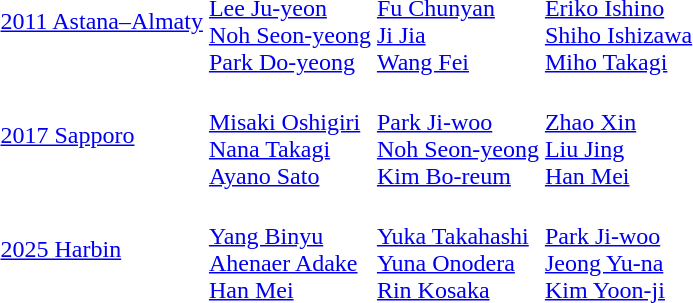<table>
<tr>
<td><a href='#'>2011 Astana–Almaty</a></td>
<td><br><a href='#'>Lee Ju-yeon</a><br><a href='#'>Noh Seon-yeong</a><br><a href='#'>Park Do-yeong</a></td>
<td><br><a href='#'>Fu Chunyan</a><br><a href='#'>Ji Jia</a><br><a href='#'>Wang Fei</a></td>
<td><br><a href='#'>Eriko Ishino</a><br><a href='#'>Shiho Ishizawa</a><br><a href='#'>Miho Takagi</a></td>
</tr>
<tr>
<td><a href='#'>2017 Sapporo</a></td>
<td><br><a href='#'>Misaki Oshigiri</a><br><a href='#'>Nana Takagi</a><br><a href='#'>Ayano Sato</a></td>
<td><br><a href='#'>Park Ji-woo</a><br><a href='#'>Noh Seon-yeong</a><br><a href='#'>Kim Bo-reum</a></td>
<td><br><a href='#'>Zhao Xin</a><br><a href='#'>Liu Jing</a><br><a href='#'>Han Mei</a></td>
</tr>
<tr>
<td><a href='#'>2025 Harbin</a></td>
<td><br><a href='#'>Yang Binyu</a><br><a href='#'>Ahenaer Adake</a><br><a href='#'>Han Mei</a></td>
<td><br><a href='#'>Yuka Takahashi</a><br><a href='#'>Yuna Onodera</a><br><a href='#'>Rin Kosaka</a></td>
<td><br><a href='#'>Park Ji-woo</a><br><a href='#'>Jeong Yu-na</a><br><a href='#'>Kim Yoon-ji</a></td>
</tr>
</table>
